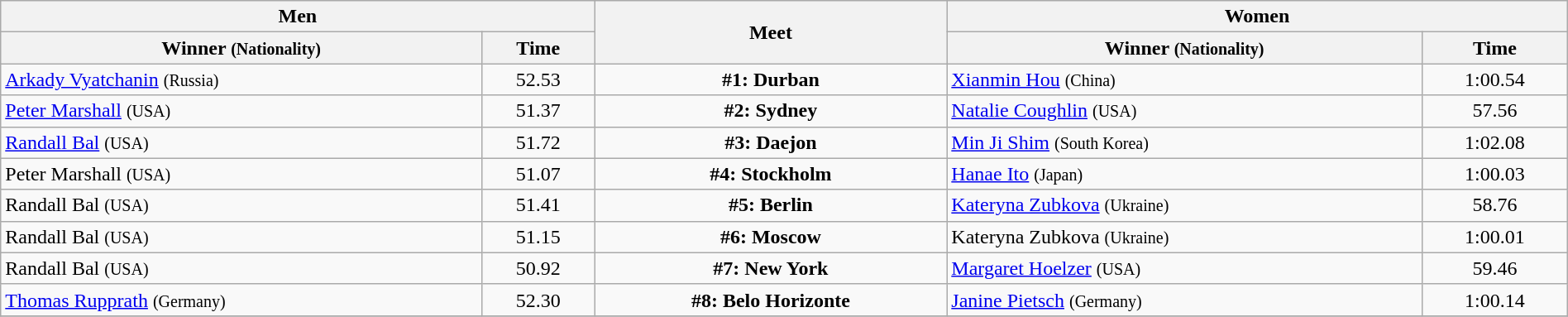<table class=wikitable width=100%>
<tr>
<th colspan="2">Men</th>
<th rowspan="2">Meet</th>
<th colspan="2">Women</th>
</tr>
<tr>
<th>Winner <small>(Nationality)</small></th>
<th>Time</th>
<th>Winner <small>(Nationality)</small></th>
<th>Time</th>
</tr>
<tr>
<td> <a href='#'>Arkady Vyatchanin</a> <small>(Russia)</small></td>
<td align=center>52.53</td>
<td align=center><strong>#1: Durban</strong></td>
<td> <a href='#'>Xianmin Hou</a> <small>(China)</small></td>
<td align=center>1:00.54</td>
</tr>
<tr>
<td> <a href='#'>Peter Marshall</a> <small>(USA)</small></td>
<td align=center>51.37</td>
<td align=center><strong>#2: Sydney</strong></td>
<td> <a href='#'>Natalie Coughlin</a> <small>(USA)</small></td>
<td align=center>57.56</td>
</tr>
<tr>
<td> <a href='#'>Randall Bal</a> <small>(USA)</small></td>
<td align=center>51.72</td>
<td align=center><strong>#3: Daejon</strong></td>
<td> <a href='#'>Min Ji Shim</a> <small>(South Korea)</small></td>
<td align=center>1:02.08</td>
</tr>
<tr>
<td> Peter Marshall <small>(USA)</small></td>
<td align=center>51.07</td>
<td align=center><strong>#4: Stockholm</strong></td>
<td> <a href='#'>Hanae Ito</a> <small>(Japan)</small></td>
<td align=center>1:00.03</td>
</tr>
<tr>
<td> Randall Bal <small>(USA)</small></td>
<td align=center>51.41</td>
<td align=center><strong>#5: Berlin</strong></td>
<td> <a href='#'>Kateryna Zubkova</a> <small>(Ukraine)</small></td>
<td align=center>58.76</td>
</tr>
<tr>
<td> Randall Bal <small>(USA)</small></td>
<td align=center>51.15</td>
<td align=center><strong>#6: Moscow</strong></td>
<td> Kateryna Zubkova <small>(Ukraine)</small></td>
<td align=center>1:00.01</td>
</tr>
<tr>
<td> Randall Bal <small>(USA)</small></td>
<td align=center>50.92</td>
<td align=center><strong>#7: New York</strong></td>
<td> <a href='#'>Margaret Hoelzer</a> <small>(USA)</small></td>
<td align=center>59.46</td>
</tr>
<tr>
<td> <a href='#'>Thomas Rupprath</a> <small>(Germany)</small></td>
<td align=center>52.30</td>
<td align=center><strong>#8: Belo Horizonte</strong></td>
<td> <a href='#'>Janine Pietsch</a> <small>(Germany)</small></td>
<td align=center>1:00.14</td>
</tr>
<tr>
</tr>
</table>
